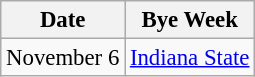<table class="wikitable" style="font-size:95%;">
<tr>
<th>Date</th>
<th>Bye Week</th>
</tr>
<tr>
<td>November 6</td>
<td><a href='#'>Indiana State</a></td>
</tr>
</table>
